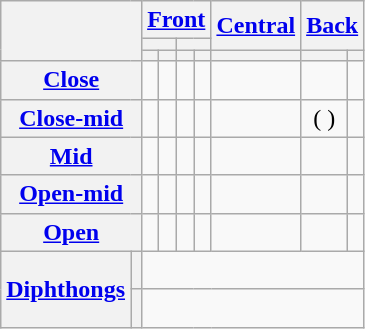<table class="wikitable" style="margin:aut">
<tr>
<th colspan="2" rowspan="3"></th>
<th colspan="4"><a href='#'>Front</a></th>
<th rowspan="2"><a href='#'>Central</a></th>
<th colspan="2" rowspan="2"><a href='#'>Back</a></th>
</tr>
<tr>
<th colspan="2"></th>
<th colspan="2"></th>
</tr>
<tr>
<th></th>
<th></th>
<th></th>
<th></th>
<th></th>
<th></th>
<th></th>
</tr>
<tr align="center">
<th colspan="2"><a href='#'>Close</a></th>
<td> </td>
<td> </td>
<td> </td>
<td> </td>
<td></td>
<td> </td>
<td> </td>
</tr>
<tr align="center">
<th colspan="2"><a href='#'>Close-mid</a></th>
<td> </td>
<td> </td>
<td></td>
<td> </td>
<td> </td>
<td>( )</td>
<td> </td>
</tr>
<tr align="center">
<th colspan="2"><a href='#'>Mid</a></th>
<td> </td>
<td> </td>
<td> </td>
<td> </td>
<td> </td>
<td></td>
<td></td>
</tr>
<tr align="center">
<th colspan="2"><a href='#'>Open-mid</a></th>
<td> </td>
<td> </td>
<td></td>
<td></td>
<td></td>
<td> </td>
<td> </td>
</tr>
<tr align="center">
<th colspan="2"><a href='#'>Open</a></th>
<td></td>
<td> </td>
<td></td>
<td></td>
<td></td>
<td> </td>
<td> </td>
</tr>
<tr align="center">
<th rowspan="2"><a href='#'>Diphthongs</a></th>
<th></th>
<td colspan="7" align="center">         </td>
</tr>
<tr>
<th></th>
<td colspan="7" align="center">         </td>
</tr>
</table>
